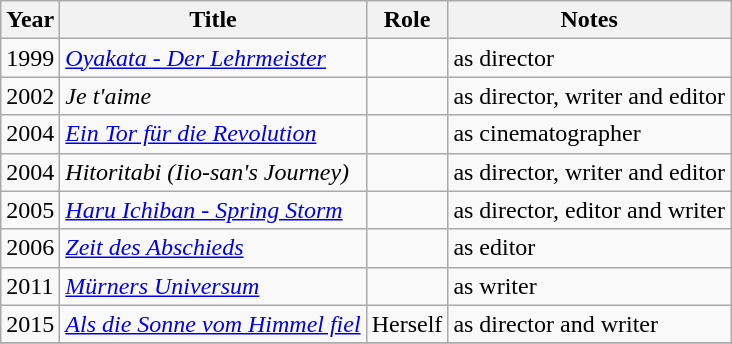<table class="wikitable sortable">
<tr>
<th>Year</th>
<th>Title</th>
<th>Role</th>
<th>Notes</th>
</tr>
<tr>
<td>1999</td>
<td><em><a href='#'>Oyakata - Der Lehrmeister</a></em></td>
<td></td>
<td>as director</td>
</tr>
<tr>
<td>2002</td>
<td><em>Je t'aime</em></td>
<td></td>
<td>as director, writer and editor</td>
</tr>
<tr>
<td>2004</td>
<td><em><a href='#'>Ein Tor für die Revolution</a></em></td>
<td></td>
<td>as cinematographer</td>
</tr>
<tr>
<td>2004</td>
<td><em>Hitoritabi (Iio-san's Journey)</em></td>
<td></td>
<td>as director, writer and editor</td>
</tr>
<tr>
<td>2005</td>
<td><em><a href='#'>Haru Ichiban - Spring Storm</a></em></td>
<td></td>
<td>as director, editor and writer</td>
</tr>
<tr>
<td>2006</td>
<td><em><a href='#'>Zeit des Abschieds</a></em></td>
<td></td>
<td>as editor</td>
</tr>
<tr>
<td>2011</td>
<td><em><a href='#'>Mürners Universum</a></em></td>
<td></td>
<td>as writer</td>
</tr>
<tr>
<td>2015</td>
<td><em><a href='#'>Als die Sonne vom Himmel fiel</a></em></td>
<td>Herself</td>
<td>as director and writer</td>
</tr>
<tr>
</tr>
</table>
